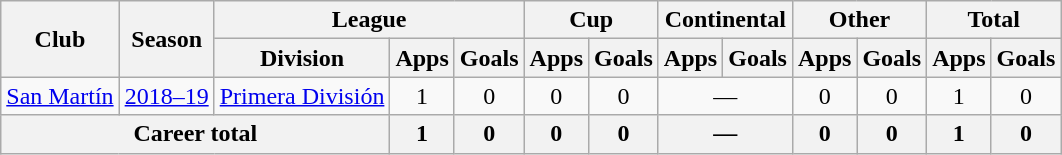<table class="wikitable" style="text-align:center">
<tr>
<th rowspan="2">Club</th>
<th rowspan="2">Season</th>
<th colspan="3">League</th>
<th colspan="2">Cup</th>
<th colspan="2">Continental</th>
<th colspan="2">Other</th>
<th colspan="2">Total</th>
</tr>
<tr>
<th>Division</th>
<th>Apps</th>
<th>Goals</th>
<th>Apps</th>
<th>Goals</th>
<th>Apps</th>
<th>Goals</th>
<th>Apps</th>
<th>Goals</th>
<th>Apps</th>
<th>Goals</th>
</tr>
<tr>
<td rowspan="1"><a href='#'>San Martín</a></td>
<td><a href='#'>2018–19</a></td>
<td rowspan="1"><a href='#'>Primera División</a></td>
<td>1</td>
<td>0</td>
<td>0</td>
<td>0</td>
<td colspan="2">—</td>
<td>0</td>
<td>0</td>
<td>1</td>
<td>0</td>
</tr>
<tr>
<th colspan="3">Career total</th>
<th>1</th>
<th>0</th>
<th>0</th>
<th>0</th>
<th colspan="2">—</th>
<th>0</th>
<th>0</th>
<th>1</th>
<th>0</th>
</tr>
</table>
